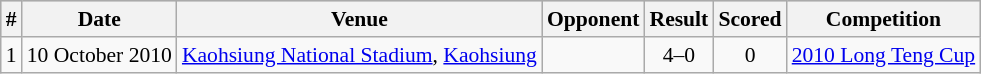<table class="wikitable" style="font-size:90%; text-align: left;">
<tr bgcolor="#CCCCCC" align="center">
<th>#</th>
<th>Date</th>
<th>Venue</th>
<th>Opponent</th>
<th>Result</th>
<th>Scored</th>
<th>Competition</th>
</tr>
<tr>
<td>1</td>
<td>10 October 2010</td>
<td><a href='#'>Kaohsiung National Stadium</a>, <a href='#'>Kaohsiung</a></td>
<td></td>
<td align=center>4–0</td>
<td align=center>0</td>
<td><a href='#'>2010 Long Teng Cup</a></td>
</tr>
</table>
